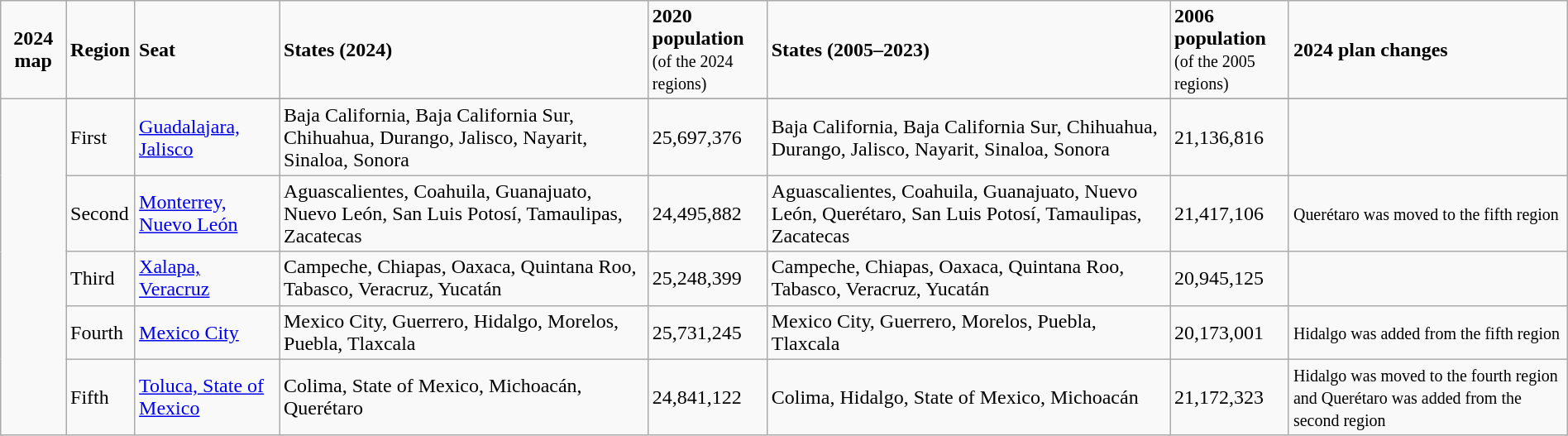<table class="wikitable" style="margin:0 auto">
<tr>
<td align=center><strong>2024 map</strong></td>
<td><strong>Region</strong></td>
<td><strong>Seat</strong></td>
<td><strong>States (2024)</strong></td>
<td><strong>2020 population</strong><br><small>(of the 2024 regions)</small></td>
<td><strong>States (2005–2023)</strong></td>
<td><strong>2006 population</strong><br><small>(of the 2005 regions)</small></td>
<td><strong>2024 plan changes</strong></td>
</tr>
<tr>
<td align=center rowspan=6></td>
</tr>
<tr>
<td>First </td>
<td><a href='#'>Guadalajara, Jalisco</a></td>
<td>Baja California, Baja California Sur, Chihuahua, Durango, Jalisco, Nayarit, Sinaloa, Sonora</td>
<td>25,697,376</td>
<td>Baja California, Baja California Sur, Chihuahua, Durango, Jalisco, Nayarit, Sinaloa, Sonora</td>
<td>21,136,816</td>
<td></td>
</tr>
<tr>
<td>Second </td>
<td><a href='#'>Monterrey, Nuevo León</a></td>
<td>Aguascalientes, Coahuila, Guanajuato, Nuevo León, San Luis Potosí, Tamaulipas, Zacatecas<br></td>
<td>24,495,882</td>
<td>Aguascalientes, Coahuila, Guanajuato, Nuevo León, Querétaro, San Luis Potosí, Tamaulipas, Zacatecas</td>
<td>21,417,106</td>
<td><small>Querétaro was moved to the fifth region</small></td>
</tr>
<tr>
<td>Third </td>
<td><a href='#'>Xalapa, Veracruz</a></td>
<td>Campeche, Chiapas, Oaxaca, Quintana Roo, Tabasco, Veracruz, Yucatán</td>
<td>25,248,399</td>
<td>Campeche, Chiapas, Oaxaca, Quintana Roo, Tabasco, Veracruz, Yucatán</td>
<td>20,945,125</td>
<td></td>
</tr>
<tr>
<td>Fourth </td>
<td><a href='#'>Mexico City</a></td>
<td>Mexico City, Guerrero, Hidalgo, Morelos, Puebla, Tlaxcala<br></td>
<td>25,731,245</td>
<td>Mexico City, Guerrero, Morelos, Puebla, Tlaxcala</td>
<td>20,173,001</td>
<td><small>Hidalgo was added from the fifth region</small></td>
</tr>
<tr>
<td>Fifth </td>
<td><a href='#'>Toluca, State of Mexico</a></td>
<td>Colima, State of Mexico, Michoacán, Querétaro<br></td>
<td>24,841,122</td>
<td>Colima, Hidalgo, State of Mexico, Michoacán</td>
<td>21,172,323</td>
<td><small>Hidalgo was moved to the fourth region and Querétaro was added from the second region</small></td>
</tr>
</table>
